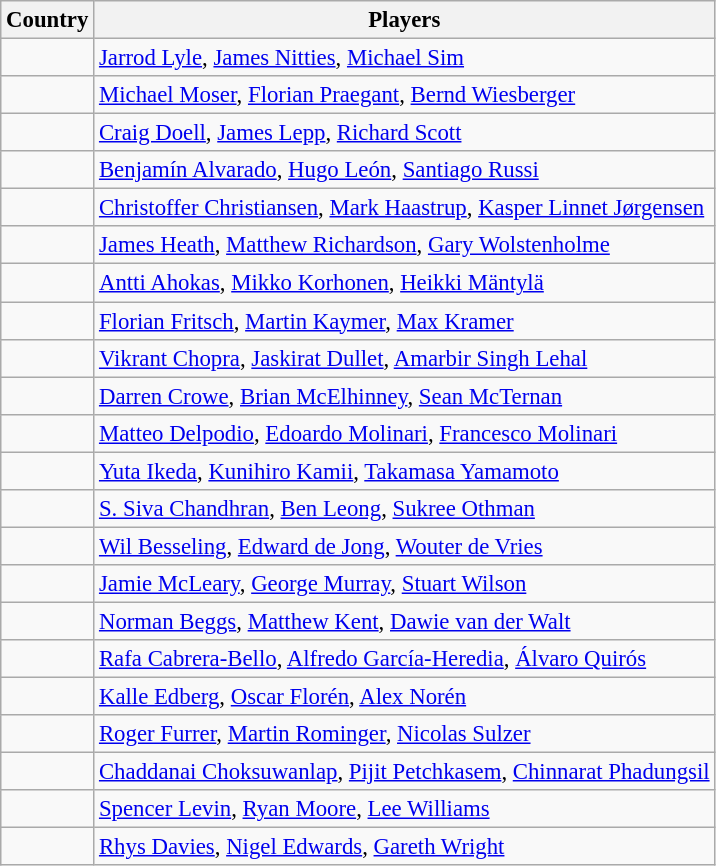<table class="wikitable" style="font-size:95%;">
<tr>
<th>Country</th>
<th>Players</th>
</tr>
<tr>
<td></td>
<td><a href='#'>Jarrod Lyle</a>, <a href='#'>James Nitties</a>, <a href='#'>Michael Sim</a></td>
</tr>
<tr>
<td></td>
<td><a href='#'>Michael Moser</a>, <a href='#'>Florian Praegant</a>, <a href='#'>Bernd Wiesberger</a></td>
</tr>
<tr>
<td></td>
<td><a href='#'>Craig Doell</a>, <a href='#'>James Lepp</a>, <a href='#'>Richard Scott</a></td>
</tr>
<tr>
<td></td>
<td><a href='#'>Benjamín Alvarado</a>, <a href='#'>Hugo León</a>, <a href='#'>Santiago Russi</a></td>
</tr>
<tr>
<td></td>
<td><a href='#'>Christoffer Christiansen</a>, <a href='#'>Mark Haastrup</a>, <a href='#'>Kasper Linnet Jørgensen</a></td>
</tr>
<tr>
<td></td>
<td><a href='#'>James Heath</a>, <a href='#'>Matthew Richardson</a>, <a href='#'>Gary Wolstenholme</a></td>
</tr>
<tr>
<td></td>
<td><a href='#'>Antti Ahokas</a>, <a href='#'>Mikko Korhonen</a>, <a href='#'>Heikki Mäntylä</a></td>
</tr>
<tr>
<td></td>
<td><a href='#'>Florian Fritsch</a>, <a href='#'>Martin Kaymer</a>, <a href='#'>Max Kramer</a></td>
</tr>
<tr>
<td></td>
<td><a href='#'>Vikrant Chopra</a>, <a href='#'>Jaskirat Dullet</a>, <a href='#'>Amarbir Singh Lehal</a></td>
</tr>
<tr>
<td></td>
<td><a href='#'>Darren Crowe</a>, <a href='#'>Brian McElhinney</a>, <a href='#'>Sean McTernan</a></td>
</tr>
<tr>
<td></td>
<td><a href='#'>Matteo Delpodio</a>, <a href='#'>Edoardo Molinari</a>, <a href='#'>Francesco Molinari</a></td>
</tr>
<tr>
<td></td>
<td><a href='#'>Yuta Ikeda</a>, <a href='#'>Kunihiro Kamii</a>, <a href='#'>Takamasa Yamamoto</a></td>
</tr>
<tr>
<td></td>
<td><a href='#'>S. Siva Chandhran</a>, <a href='#'>Ben Leong</a>, <a href='#'>Sukree Othman</a></td>
</tr>
<tr>
<td></td>
<td><a href='#'>Wil Besseling</a>, <a href='#'>Edward de Jong</a>, <a href='#'>Wouter de Vries</a></td>
</tr>
<tr>
<td></td>
<td><a href='#'>Jamie McLeary</a>, <a href='#'>George Murray</a>, <a href='#'>Stuart Wilson</a></td>
</tr>
<tr>
<td></td>
<td><a href='#'>Norman Beggs</a>, <a href='#'>Matthew Kent</a>, <a href='#'>Dawie van der Walt</a></td>
</tr>
<tr>
<td></td>
<td><a href='#'>Rafa Cabrera-Bello</a>, <a href='#'>Alfredo García-Heredia</a>, <a href='#'>Álvaro Quirós</a></td>
</tr>
<tr>
<td></td>
<td><a href='#'>Kalle Edberg</a>, <a href='#'>Oscar Florén</a>, <a href='#'>Alex Norén</a></td>
</tr>
<tr>
<td></td>
<td><a href='#'>Roger Furrer</a>, <a href='#'>Martin Rominger</a>, <a href='#'>Nicolas Sulzer</a></td>
</tr>
<tr>
<td></td>
<td><a href='#'>Chaddanai Choksuwanlap</a>, <a href='#'>Pijit Petchkasem</a>, <a href='#'>Chinnarat Phadungsil</a></td>
</tr>
<tr>
<td></td>
<td><a href='#'>Spencer Levin</a>, <a href='#'>Ryan Moore</a>, <a href='#'>Lee Williams</a></td>
</tr>
<tr>
<td></td>
<td><a href='#'>Rhys Davies</a>, <a href='#'>Nigel Edwards</a>, <a href='#'>Gareth Wright</a></td>
</tr>
</table>
